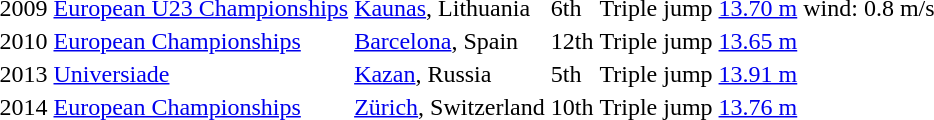<table>
<tr>
<td>2009</td>
<td><a href='#'>European U23 Championships</a></td>
<td><a href='#'>Kaunas</a>, Lithuania</td>
<td>6th</td>
<td>Triple jump</td>
<td><a href='#'>13.70 m</a></td>
<td>wind: 0.8 m/s</td>
</tr>
<tr>
<td>2010</td>
<td><a href='#'>European Championships</a></td>
<td><a href='#'>Barcelona</a>, Spain</td>
<td>12th</td>
<td>Triple jump</td>
<td><a href='#'>13.65 m</a></td>
</tr>
<tr>
<td>2013</td>
<td><a href='#'>Universiade</a></td>
<td><a href='#'>Kazan</a>, Russia</td>
<td>5th</td>
<td>Triple jump</td>
<td><a href='#'>13.91 m</a></td>
</tr>
<tr>
<td>2014</td>
<td><a href='#'>European Championships</a></td>
<td><a href='#'>Zürich</a>, Switzerland</td>
<td>10th</td>
<td>Triple jump</td>
<td><a href='#'>13.76 m</a></td>
</tr>
</table>
